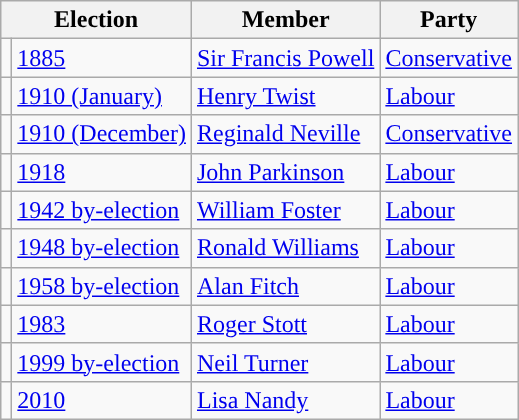<table class="wikitable">
<tr>
<th colspan=2>Election</th>
<th>Member</th>
<th>Party</th>
</tr>
<tr>
<td style="color:inherit;background-color: "></td>
<td><a href='#'>1885</a></td>
<td><a href='#'>Sir Francis Powell</a></td>
<td><a href='#'>Conservative</a></td>
</tr>
<tr>
<td style="color:inherit;background-color: "></td>
<td><a href='#'>1910 (January)</a></td>
<td><a href='#'>Henry Twist</a></td>
<td><a href='#'>Labour</a></td>
</tr>
<tr>
<td style="color:inherit;background-color: "></td>
<td><a href='#'>1910 (December)</a></td>
<td><a href='#'>Reginald Neville</a></td>
<td><a href='#'>Conservative</a></td>
</tr>
<tr>
<td style="color:inherit;background-color: "></td>
<td><a href='#'>1918</a></td>
<td><a href='#'>John Parkinson</a></td>
<td><a href='#'>Labour</a></td>
</tr>
<tr>
<td style="color:inherit;background-color: "></td>
<td><a href='#'>1942 by-election</a></td>
<td><a href='#'>William Foster</a></td>
<td><a href='#'>Labour</a></td>
</tr>
<tr>
<td style="color:inherit;background-color: "></td>
<td><a href='#'>1948 by-election</a></td>
<td><a href='#'>Ronald Williams</a></td>
<td><a href='#'>Labour</a></td>
</tr>
<tr>
<td style="color:inherit;background-color: "></td>
<td><a href='#'>1958 by-election</a></td>
<td><a href='#'>Alan Fitch</a></td>
<td><a href='#'>Labour</a></td>
</tr>
<tr>
<td style="color:inherit;background-color: "></td>
<td><a href='#'>1983</a></td>
<td><a href='#'>Roger Stott</a></td>
<td><a href='#'>Labour</a></td>
</tr>
<tr>
<td style="color:inherit;background-color: "></td>
<td><a href='#'>1999 by-election</a></td>
<td><a href='#'>Neil Turner</a></td>
<td><a href='#'>Labour</a></td>
</tr>
<tr>
<td style="color:inherit;background-color: "></td>
<td><a href='#'>2010</a></td>
<td><a href='#'>Lisa Nandy</a></td>
<td><a href='#'>Labour</a></td>
</tr>
</table>
